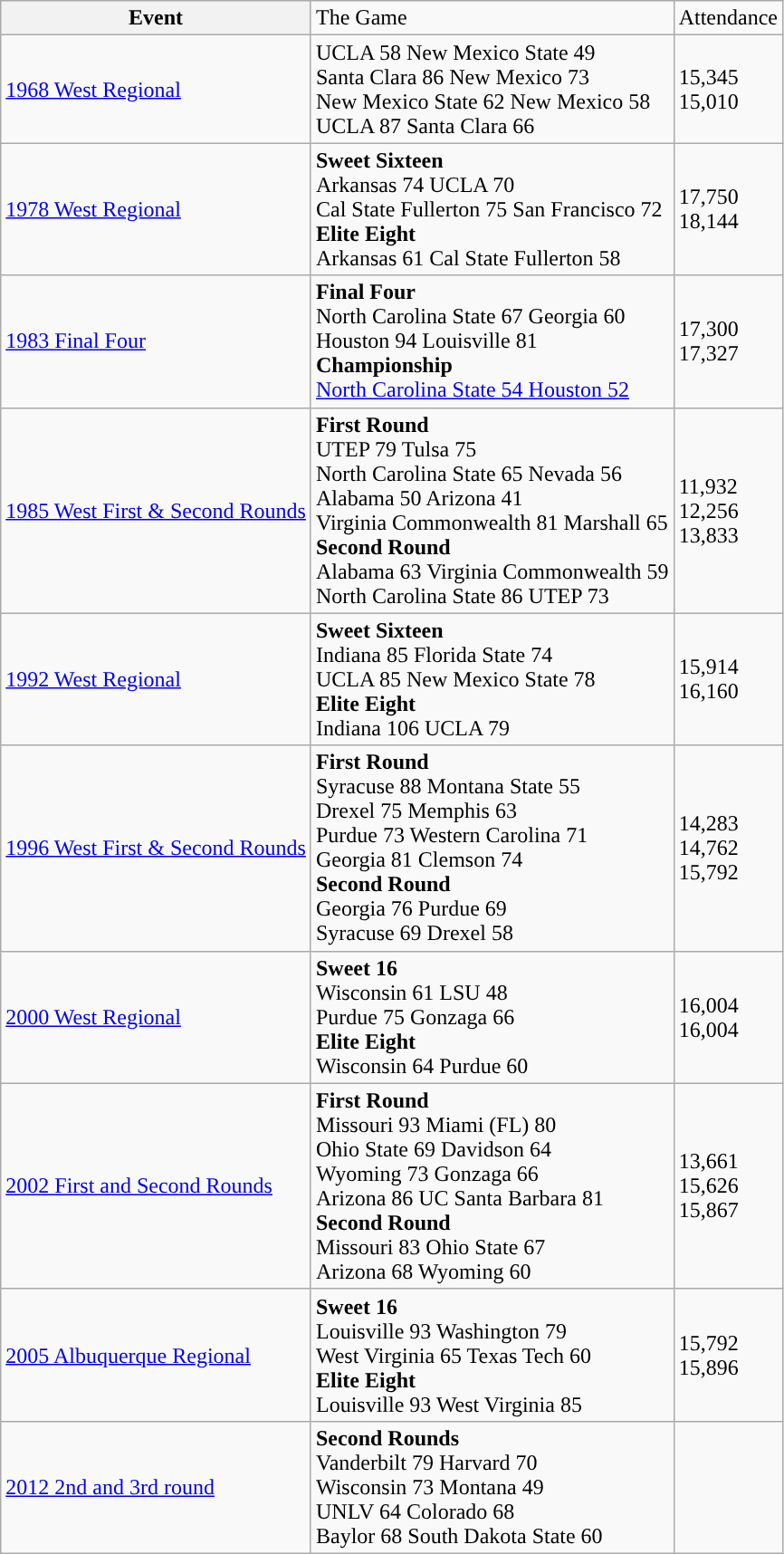<table class="wikitable">
<tr>
<th>Event</th>
<td>The Game</td>
<td>Attendance</td>
</tr>
<tr>
<td><a href='#'>1968 West Regional</a></td>
<td>UCLA 58 New Mexico State 49<br>Santa Clara 86 New Mexico 73<br>New Mexico State 62 New Mexico 58<br>UCLA 87 Santa Clara 66</td>
<td>15,345<br>15,010</td>
</tr>
<tr>
<td><a href='#'>1978 West Regional</a></td>
<td><strong>Sweet Sixteen</strong><br>Arkansas 74 UCLA 70<br>Cal State Fullerton 75 San Francisco 72<br><strong>Elite Eight</strong><br>Arkansas 61 Cal State Fullerton 58</td>
<td>17,750<br>18,144</td>
</tr>
<tr>
<td><a href='#'>1983 Final Four</a></td>
<td><strong>Final Four</strong><br>North Carolina State 67 Georgia 60<br>Houston 94 Louisville 81<br><strong>Championship</strong><br><a href='#'>North Carolina State 54 Houston 52</a></td>
<td>17,300<br>17,327</td>
</tr>
<tr>
<td><a href='#'>1985 West First & Second Rounds</a></td>
<td><strong>First Round</strong><br>UTEP 79 Tulsa 75<br>North Carolina State 65 Nevada 56<br>Alabama 50 Arizona 41<br>Virginia Commonwealth 81 Marshall 65<br><strong>Second Round</strong><br>Alabama 63 Virginia Commonwealth 59<br>North Carolina State 86 UTEP 73</td>
<td>11,932<br>12,256<br>13,833</td>
</tr>
<tr>
<td><a href='#'>1992 West Regional</a></td>
<td><strong>Sweet Sixteen</strong><br>Indiana 85 Florida State 74<br>UCLA 85 New Mexico State 78<br><strong>Elite Eight</strong><br>Indiana 106 UCLA 79</td>
<td>15,914<br>16,160</td>
</tr>
<tr>
<td><a href='#'>1996 West First & Second Rounds</a></td>
<td><strong>First Round</strong><br>Syracuse 88 Montana State 55<br>Drexel 75 Memphis 63<br>Purdue 73 Western Carolina 71<br>Georgia 81 Clemson 74<br><strong>Second Round</strong><br>Georgia 76 Purdue 69<br>Syracuse 69 Drexel 58</td>
<td>14,283<br>14,762<br>15,792</td>
</tr>
<tr>
<td><a href='#'>2000 West Regional</a></td>
<td><strong>Sweet 16</strong><br>Wisconsin 61 LSU 48<br>Purdue 75 Gonzaga 66<br><strong>Elite Eight</strong><br>Wisconsin 64 Purdue 60</td>
<td>16,004<br>16,004</td>
</tr>
<tr>
<td><a href='#'>2002 First and Second Rounds</a></td>
<td><strong>First Round</strong><br>Missouri 93 Miami (FL) 80<br>Ohio State 69 Davidson 64<br>Wyoming 73 Gonzaga 66<br>Arizona 86 UC Santa Barbara 81<br><strong>Second Round</strong><br>Missouri 83 Ohio State 67<br>Arizona 68 Wyoming 60</td>
<td>13,661<br>15,626<br>15,867</td>
</tr>
<tr>
<td><a href='#'>2005 Albuquerque Regional</a></td>
<td><strong>Sweet 16</strong><br>Louisville 93 Washington 79<br>West Virginia 65 Texas Tech 60<br><strong>Elite Eight</strong><br>Louisville 93 West Virginia 85</td>
<td>15,792<br>15,896</td>
</tr>
<tr>
<td><a href='#'>2012 2nd and 3rd round</a></td>
<td><strong>Second Rounds</strong><br>Vanderbilt 79 Harvard 70<br>Wisconsin 73 Montana 49<br>UNLV 64 Colorado 68<br>Baylor 68 South Dakota State 60</td>
</tr>
</table>
